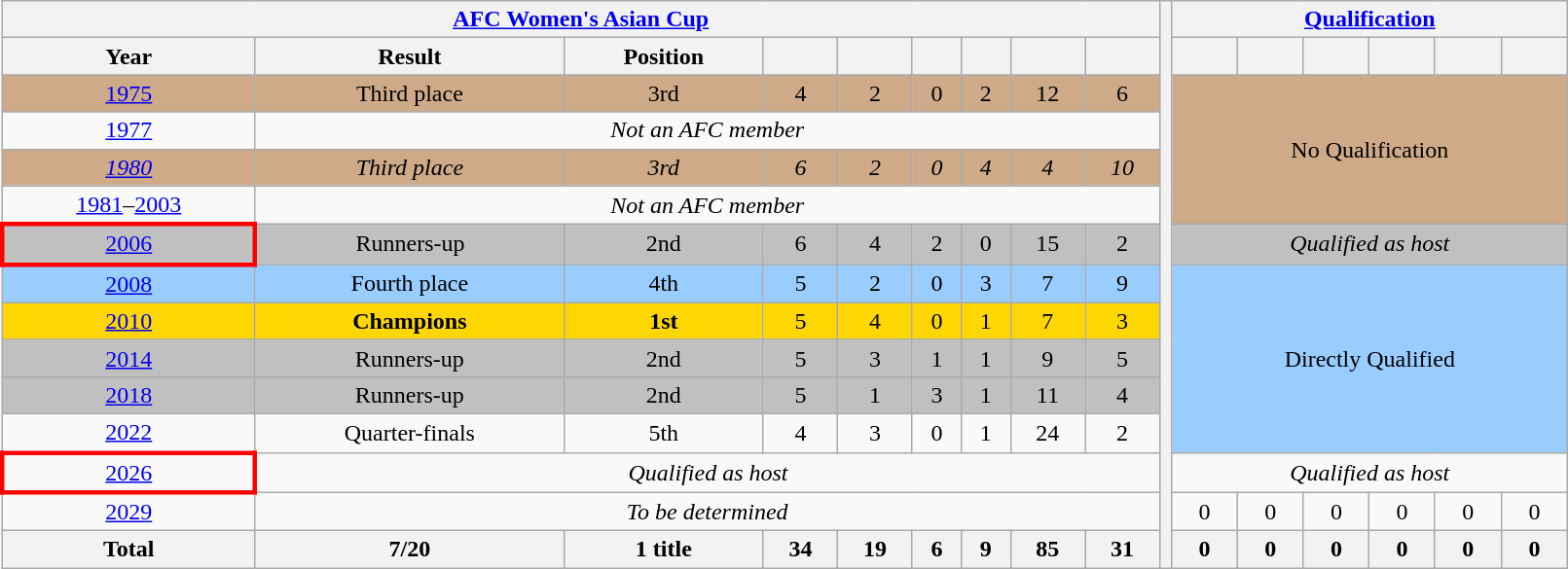<table class="wikitable" style="text-align: center; width:85%;">
<tr>
<th colspan=9><a href='#'>AFC Women's Asian Cup</a></th>
<th width=1 rowspan=15></th>
<th colspan=7><a href='#'>Qualification</a></th>
</tr>
<tr>
<th>Year</th>
<th>Result</th>
<th>Position</th>
<th></th>
<th></th>
<th></th>
<th></th>
<th></th>
<th></th>
<th></th>
<th></th>
<th></th>
<th></th>
<th></th>
<th></th>
</tr>
<tr style="background:#cfaa88;">
<td> <a href='#'>1975</a></td>
<td>Third place</td>
<td>3rd</td>
<td>4</td>
<td>2</td>
<td>0</td>
<td>2</td>
<td>12</td>
<td>6</td>
<td colspan=7 rowspan=4>No Qualification</td>
</tr>
<tr>
<td> <a href='#'>1977</a></td>
<td colspan="8"><em>Not an AFC member</em></td>
</tr>
<tr style="background:#cfaa88;">
<td> <em><a href='#'>1980</a></em></td>
<td><em>Third place</em></td>
<td><em>3rd</em></td>
<td><em>6</em></td>
<td><em>2</em></td>
<td><em>0</em></td>
<td><em>4</em></td>
<td><em>4</em></td>
<td><em>10</em></td>
</tr>
<tr>
<td><a href='#'>1981</a>–<a href='#'>2003</a></td>
<td colspan="8"><em>Not an AFC member</em></td>
</tr>
<tr style="background:silver;">
<td style="border: 3px solid red"> <a href='#'>2006</a></td>
<td>Runners-up</td>
<td>2nd</td>
<td>6</td>
<td>4</td>
<td>2</td>
<td>0</td>
<td>15</td>
<td>2</td>
<td colspan=7><em>Qualified as host</em></td>
</tr>
<tr style="background:#9acdff;">
<td> <a href='#'>2008</a></td>
<td>Fourth place</td>
<td>4th</td>
<td>5</td>
<td>2</td>
<td>0</td>
<td>3</td>
<td>7</td>
<td>9</td>
<td colspan=7 rowspan=5>Directly Qualified</td>
</tr>
<tr style="background:gold;">
<td> <a href='#'>2010</a></td>
<td><strong>Champions</strong></td>
<td><strong>1st</strong></td>
<td>5</td>
<td>4</td>
<td>0</td>
<td>1</td>
<td>7</td>
<td>3</td>
</tr>
<tr style="background:silver;">
<td> <a href='#'>2014</a></td>
<td>Runners-up</td>
<td>2nd</td>
<td>5</td>
<td>3</td>
<td>1</td>
<td>1</td>
<td>9</td>
<td>5</td>
</tr>
<tr style="background:silver;">
<td> <a href='#'>2018</a></td>
<td>Runners-up</td>
<td>2nd</td>
<td>5</td>
<td>1</td>
<td>3</td>
<td>1</td>
<td>11</td>
<td>4</td>
</tr>
<tr>
<td> <a href='#'>2022</a></td>
<td>Quarter-finals</td>
<td>5th</td>
<td>4</td>
<td>3</td>
<td>0</td>
<td>1</td>
<td>24</td>
<td>2</td>
</tr>
<tr>
<td style="border: 3px solid red"> <a href='#'>2026</a></td>
<td colspan=8><em>Qualified as host</em></td>
<td colspan=7><em>Qualified as host</em></td>
</tr>
<tr>
<td> <a href='#'>2029</a></td>
<td colspan=8><em>To be determined</em></td>
<td>0</td>
<td>0</td>
<td>0</td>
<td>0</td>
<td>0</td>
<td>0</td>
</tr>
<tr>
<th>Total</th>
<th>7/20</th>
<th>1 title</th>
<th>34</th>
<th>19</th>
<th>6</th>
<th>9</th>
<th>85</th>
<th>31</th>
<th>0</th>
<th>0</th>
<th>0</th>
<th>0</th>
<th>0</th>
<th>0</th>
</tr>
</table>
